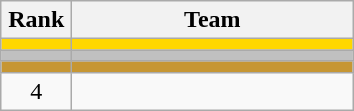<table class="wikitable" style="text-align:center;">
<tr>
<th width=40>Rank</th>
<th width=180>Team</th>
</tr>
<tr bgcolor="gold">
<td></td>
<td style="text-align:left;"></td>
</tr>
<tr bgcolor="silver">
<td></td>
<td style="text-align:left;"></td>
</tr>
<tr bgcolor="#C69633">
<td></td>
<td style="text-align:left;"></td>
</tr>
<tr>
<td>4</td>
<td style="text-align:left;"></td>
</tr>
</table>
